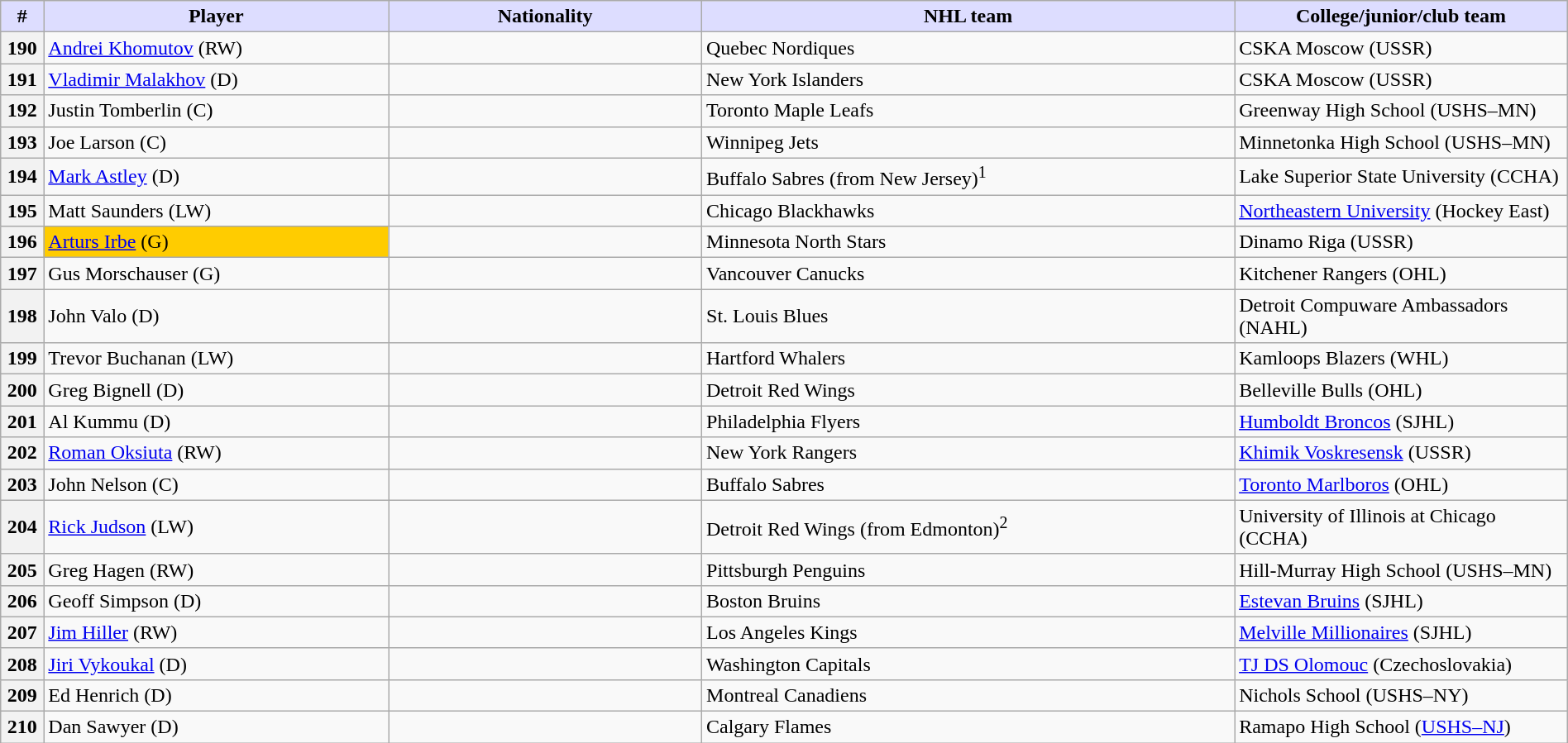<table class="wikitable" style="width: 100%">
<tr>
<th style="background:#ddf; width:2.75%;">#</th>
<th style="background:#ddf; width:22.0%;">Player</th>
<th style="background:#ddf; width:20.0%;">Nationality</th>
<th style="background:#ddf; width:34.0%;">NHL team</th>
<th style="background:#ddf; width:100.0%;">College/junior/club team</th>
</tr>
<tr>
<th>190</th>
<td><a href='#'>Andrei Khomutov</a> (RW)</td>
<td></td>
<td>Quebec Nordiques</td>
<td>CSKA Moscow (USSR)</td>
</tr>
<tr>
<th>191</th>
<td><a href='#'>Vladimir Malakhov</a> (D)</td>
<td></td>
<td>New York Islanders</td>
<td>CSKA Moscow (USSR)</td>
</tr>
<tr>
<th>192</th>
<td>Justin Tomberlin (C)</td>
<td></td>
<td>Toronto Maple Leafs</td>
<td>Greenway High School (USHS–MN)</td>
</tr>
<tr>
<th>193</th>
<td>Joe Larson (C)</td>
<td></td>
<td>Winnipeg Jets</td>
<td>Minnetonka High School (USHS–MN)</td>
</tr>
<tr>
<th>194</th>
<td><a href='#'>Mark Astley</a> (D)</td>
<td></td>
<td>Buffalo Sabres (from New Jersey)<sup>1</sup></td>
<td>Lake Superior State University (CCHA)</td>
</tr>
<tr>
<th>195</th>
<td>Matt Saunders (LW)</td>
<td></td>
<td>Chicago Blackhawks</td>
<td><a href='#'>Northeastern University</a> (Hockey East)</td>
</tr>
<tr>
<th>196</th>
<td bgcolor="#FFCC00"><a href='#'>Arturs Irbe</a> (G)</td>
<td></td>
<td>Minnesota North Stars</td>
<td>Dinamo Riga (USSR)</td>
</tr>
<tr>
<th>197</th>
<td>Gus Morschauser (G)</td>
<td></td>
<td>Vancouver Canucks</td>
<td>Kitchener Rangers (OHL)</td>
</tr>
<tr>
<th>198</th>
<td>John Valo (D)</td>
<td></td>
<td>St. Louis Blues</td>
<td>Detroit Compuware Ambassadors (NAHL)</td>
</tr>
<tr>
<th>199</th>
<td>Trevor Buchanan (LW)</td>
<td></td>
<td>Hartford Whalers</td>
<td>Kamloops Blazers (WHL)</td>
</tr>
<tr>
<th>200</th>
<td>Greg Bignell (D)</td>
<td></td>
<td>Detroit Red Wings</td>
<td>Belleville Bulls (OHL)</td>
</tr>
<tr>
<th>201</th>
<td>Al Kummu (D)</td>
<td></td>
<td>Philadelphia Flyers</td>
<td><a href='#'>Humboldt Broncos</a> (SJHL)</td>
</tr>
<tr>
<th>202</th>
<td><a href='#'>Roman Oksiuta</a> (RW)</td>
<td></td>
<td>New York Rangers</td>
<td><a href='#'>Khimik Voskresensk</a> (USSR)</td>
</tr>
<tr>
<th>203</th>
<td>John Nelson (C)</td>
<td></td>
<td>Buffalo Sabres</td>
<td><a href='#'>Toronto Marlboros</a> (OHL)</td>
</tr>
<tr>
<th>204</th>
<td><a href='#'>Rick Judson</a> (LW)</td>
<td></td>
<td>Detroit Red Wings (from Edmonton)<sup>2</sup></td>
<td>University of Illinois at Chicago (CCHA)</td>
</tr>
<tr>
<th>205</th>
<td>Greg Hagen (RW)</td>
<td></td>
<td>Pittsburgh Penguins</td>
<td>Hill-Murray High School (USHS–MN)</td>
</tr>
<tr>
<th>206</th>
<td>Geoff Simpson (D)</td>
<td></td>
<td>Boston Bruins</td>
<td><a href='#'>Estevan Bruins</a> (SJHL)</td>
</tr>
<tr>
<th>207</th>
<td><a href='#'>Jim Hiller</a> (RW)</td>
<td></td>
<td>Los Angeles Kings</td>
<td><a href='#'>Melville Millionaires</a> (SJHL)</td>
</tr>
<tr>
<th>208</th>
<td><a href='#'>Jiri Vykoukal</a> (D)</td>
<td></td>
<td>Washington Capitals</td>
<td><a href='#'>TJ DS Olomouc</a> (Czechoslovakia)</td>
</tr>
<tr>
<th>209</th>
<td>Ed Henrich (D)</td>
<td></td>
<td>Montreal Canadiens</td>
<td>Nichols School (USHS–NY)</td>
</tr>
<tr>
<th>210</th>
<td>Dan Sawyer (D)</td>
<td></td>
<td>Calgary Flames</td>
<td>Ramapo High School (<a href='#'>USHS–NJ</a>)</td>
</tr>
</table>
